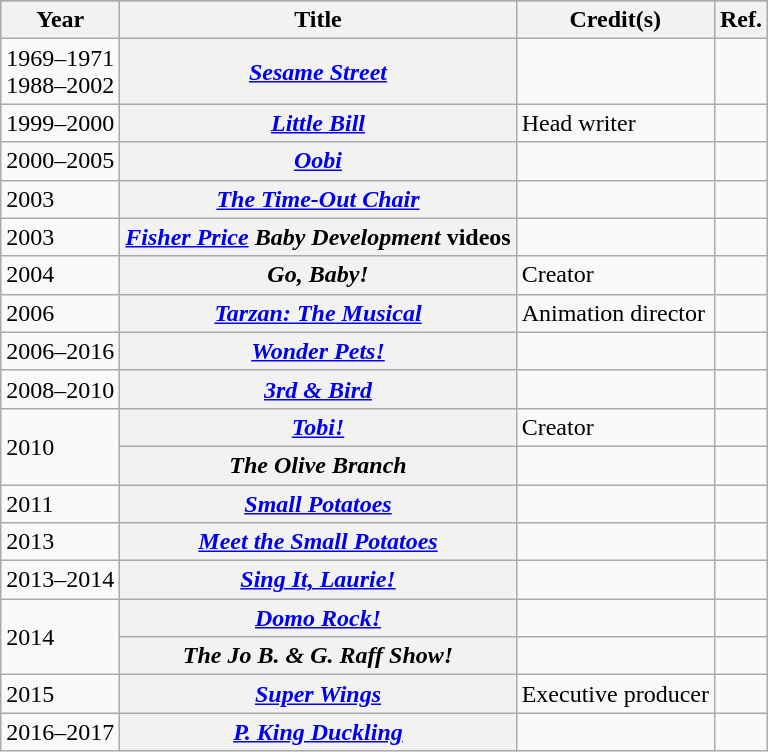<table class="wikitable sortable mw-collapsible plainrowheaders">
<tr style="background:#b0c4de; text-align:center;">
<th>Year</th>
<th>Title</th>
<th>Credit(s)</th>
<th>Ref.</th>
</tr>
<tr>
<td>1969–1971<br>1988–2002</td>
<th scope="row"><em><a href='#'>Sesame Street</a></em></th>
<td></td>
<td></td>
</tr>
<tr>
<td>1999–2000</td>
<th scope="row"><em><a href='#'>Little Bill</a></em></th>
<td>Head writer</td>
<td></td>
</tr>
<tr>
<td>2000–2005</td>
<th scope="row"><em><a href='#'>Oobi</a></em></th>
<td></td>
<td></td>
</tr>
<tr>
<td>2003</td>
<th scope="row"><em><a href='#'>The Time-Out Chair</a></em></th>
<td></td>
<td></td>
</tr>
<tr>
<td>2003</td>
<th scope="row"><em><a href='#'>Fisher Price</a> Baby Development</em> videos</th>
<td></td>
<td></td>
</tr>
<tr>
<td>2004</td>
<th scope="row"><em>Go, Baby!</em></th>
<td>Creator</td>
<td></td>
</tr>
<tr>
<td>2006</td>
<th scope="row"><em><a href='#'>Tarzan: The Musical</a></em></th>
<td>Animation director </td>
<td></td>
</tr>
<tr>
<td>2006–2016</td>
<th scope="row"><em><a href='#'>Wonder Pets!</a></em></th>
<td></td>
<td></td>
</tr>
<tr>
<td>2008–2010</td>
<th scope="row"><em><a href='#'>3rd & Bird</a></em></th>
<td></td>
<td></td>
</tr>
<tr>
<td rowspan="2">2010</td>
<th scope="row"><em><a href='#'>Tobi!</a></em></th>
<td>Creator</td>
<td></td>
</tr>
<tr>
<th scope="row"><em>The Olive Branch</em></th>
<td></td>
<td></td>
</tr>
<tr>
<td>2011</td>
<th scope="row"><em><a href='#'>Small Potatoes</a></em></th>
<td></td>
<td></td>
</tr>
<tr>
<td>2013</td>
<th scope="row"><em><a href='#'>Meet the Small Potatoes</a></em></th>
<td></td>
<td></td>
</tr>
<tr>
<td>2013–2014</td>
<th scope="row"><em><a href='#'>Sing It, Laurie!</a></em></th>
<td></td>
<td></td>
</tr>
<tr>
<td rowspan="2">2014</td>
<th scope="row"><em><a href='#'>Domo Rock!</a></em></th>
<td></td>
<td></td>
</tr>
<tr>
<th scope="row"><em>The Jo B. & G. Raff Show!</em><br></th>
<td></td>
<td></td>
</tr>
<tr>
<td>2015</td>
<th scope="row"><em><a href='#'>Super Wings</a></em></th>
<td>Executive producer</td>
<td></td>
</tr>
<tr>
<td>2016–2017</td>
<th scope="row"><em><a href='#'>P. King Duckling</a></em></th>
<td></td>
<td></td>
</tr>
</table>
